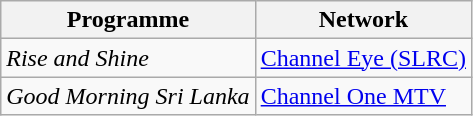<table class="wikitable">
<tr>
<th>Programme</th>
<th>Network</th>
</tr>
<tr>
<td><em>Rise and Shine</em></td>
<td><a href='#'>Channel Eye (SLRC)</a></td>
</tr>
<tr>
<td><em>Good Morning Sri Lanka</em></td>
<td><a href='#'>Channel One MTV</a></td>
</tr>
</table>
